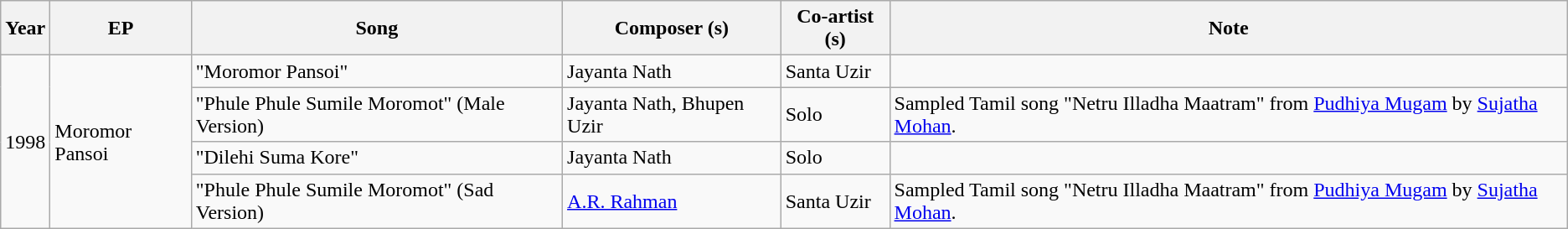<table class="wikitable sortable">
<tr>
<th><strong>Year</strong></th>
<th>EP</th>
<th>Song</th>
<th>Composer (s)</th>
<th>Co-artist (s)</th>
<th>Note</th>
</tr>
<tr>
<td rowspan ="4">1998</td>
<td rowspan ="4">Moromor Pansoi</td>
<td>"Moromor Pansoi"</td>
<td>Jayanta Nath</td>
<td>Santa Uzir</td>
<td></td>
</tr>
<tr>
<td>"Phule Phule Sumile Moromot" (Male Version)</td>
<td>Jayanta Nath, Bhupen Uzir</td>
<td>Solo</td>
<td>Sampled Tamil song "Netru Illadha Maatram" from <a href='#'>Pudhiya Mugam</a> by <a href='#'>Sujatha Mohan</a>.</td>
</tr>
<tr>
<td>"Dilehi Suma Kore"</td>
<td>Jayanta Nath</td>
<td>Solo</td>
<td></td>
</tr>
<tr>
<td>"Phule Phule Sumile Moromot" (Sad Version)</td>
<td><a href='#'>A.R. Rahman</a></td>
<td>Santa Uzir</td>
<td>Sampled Tamil song "Netru Illadha Maatram" from <a href='#'>Pudhiya Mugam</a> by <a href='#'>Sujatha Mohan</a>.</td>
</tr>
</table>
